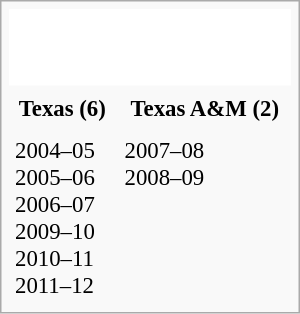<table class="infobox" cellpadding="4" width="200" style="font-size: 95%;">
<tr>
<td class="toccolours" align="center" colspan="2" style="background-color: white;"><br><table style="background-color: white; padding: 0.5em;">
<tr>
<td align=center style="vertical-align: middle; border: 0;"></td>
</tr>
<tr>
<td align=center style="vertical-align: middle; border: 0;"></td>
</tr>
</table>
</td>
</tr>
<tr>
<th>Texas (6)</th>
<th>Texas A&M (2)</th>
</tr>
<tr>
<td valign="top">2004–05<br>2005–06<br>2006–07<br>2009–10<br>2010–11<br>2011–12</td>
<td valign="top">2007–08<br>2008–09</td>
</tr>
</table>
